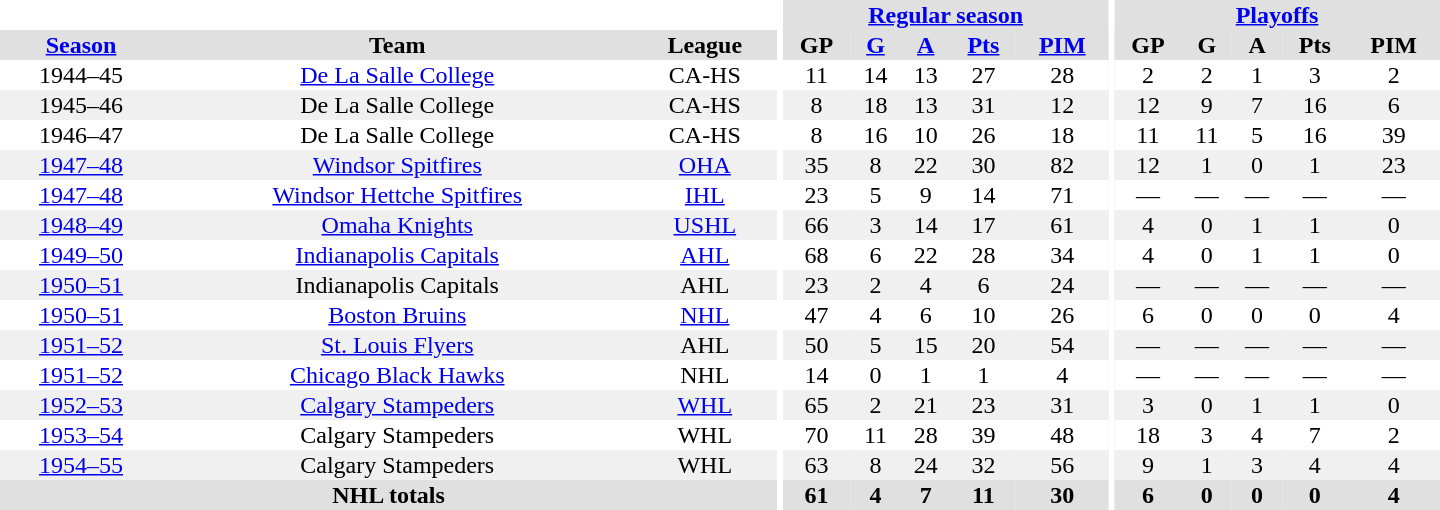<table border="0" cellpadding="1" cellspacing="0" style="text-align:center; width:60em">
<tr bgcolor="#e0e0e0">
<th colspan="3" bgcolor="#ffffff"></th>
<th rowspan="100" bgcolor="#ffffff"></th>
<th colspan="5"><a href='#'>Regular season</a></th>
<th rowspan="100" bgcolor="#ffffff"></th>
<th colspan="5"><a href='#'>Playoffs</a></th>
</tr>
<tr bgcolor="#e0e0e0">
<th><a href='#'>Season</a></th>
<th>Team</th>
<th>League</th>
<th>GP</th>
<th><a href='#'>G</a></th>
<th><a href='#'>A</a></th>
<th><a href='#'>Pts</a></th>
<th><a href='#'>PIM</a></th>
<th>GP</th>
<th>G</th>
<th>A</th>
<th>Pts</th>
<th>PIM</th>
</tr>
<tr>
<td>1944–45</td>
<td><a href='#'>De La Salle College</a></td>
<td>CA-HS</td>
<td>11</td>
<td>14</td>
<td>13</td>
<td>27</td>
<td>28</td>
<td>2</td>
<td>2</td>
<td>1</td>
<td>3</td>
<td>2</td>
</tr>
<tr bgcolor="#f0f0f0">
<td>1945–46</td>
<td>De La Salle College</td>
<td>CA-HS</td>
<td>8</td>
<td>18</td>
<td>13</td>
<td>31</td>
<td>12</td>
<td>12</td>
<td>9</td>
<td>7</td>
<td>16</td>
<td>6</td>
</tr>
<tr>
<td>1946–47</td>
<td>De La Salle College</td>
<td>CA-HS</td>
<td>8</td>
<td>16</td>
<td>10</td>
<td>26</td>
<td>18</td>
<td>11</td>
<td>11</td>
<td>5</td>
<td>16</td>
<td>39</td>
</tr>
<tr bgcolor="#f0f0f0">
<td><a href='#'>1947–48</a></td>
<td><a href='#'>Windsor Spitfires</a></td>
<td><a href='#'>OHA</a></td>
<td>35</td>
<td>8</td>
<td>22</td>
<td>30</td>
<td>82</td>
<td>12</td>
<td>1</td>
<td>0</td>
<td>1</td>
<td>23</td>
</tr>
<tr>
<td><a href='#'>1947–48</a></td>
<td><a href='#'>Windsor Hettche Spitfires</a></td>
<td><a href='#'>IHL</a></td>
<td>23</td>
<td>5</td>
<td>9</td>
<td>14</td>
<td>71</td>
<td>—</td>
<td>—</td>
<td>—</td>
<td>—</td>
<td>—</td>
</tr>
<tr bgcolor="#f0f0f0">
<td><a href='#'>1948–49</a></td>
<td><a href='#'>Omaha Knights</a></td>
<td><a href='#'>USHL</a></td>
<td>66</td>
<td>3</td>
<td>14</td>
<td>17</td>
<td>61</td>
<td>4</td>
<td>0</td>
<td>1</td>
<td>1</td>
<td>0</td>
</tr>
<tr>
<td><a href='#'>1949–50</a></td>
<td><a href='#'>Indianapolis Capitals</a></td>
<td><a href='#'>AHL</a></td>
<td>68</td>
<td>6</td>
<td>22</td>
<td>28</td>
<td>34</td>
<td>4</td>
<td>0</td>
<td>1</td>
<td>1</td>
<td>0</td>
</tr>
<tr bgcolor="#f0f0f0">
<td><a href='#'>1950–51</a></td>
<td>Indianapolis Capitals</td>
<td>AHL</td>
<td>23</td>
<td>2</td>
<td>4</td>
<td>6</td>
<td>24</td>
<td>—</td>
<td>—</td>
<td>—</td>
<td>—</td>
<td>—</td>
</tr>
<tr>
<td><a href='#'>1950–51</a></td>
<td><a href='#'>Boston Bruins</a></td>
<td><a href='#'>NHL</a></td>
<td>47</td>
<td>4</td>
<td>6</td>
<td>10</td>
<td>26</td>
<td>6</td>
<td>0</td>
<td>0</td>
<td>0</td>
<td>4</td>
</tr>
<tr bgcolor="#f0f0f0">
<td><a href='#'>1951–52</a></td>
<td><a href='#'>St. Louis Flyers</a></td>
<td>AHL</td>
<td>50</td>
<td>5</td>
<td>15</td>
<td>20</td>
<td>54</td>
<td>—</td>
<td>—</td>
<td>—</td>
<td>—</td>
<td>—</td>
</tr>
<tr>
<td><a href='#'>1951–52</a></td>
<td><a href='#'>Chicago Black Hawks</a></td>
<td>NHL</td>
<td>14</td>
<td>0</td>
<td>1</td>
<td>1</td>
<td>4</td>
<td>—</td>
<td>—</td>
<td>—</td>
<td>—</td>
<td>—</td>
</tr>
<tr bgcolor="#f0f0f0">
<td><a href='#'>1952–53</a></td>
<td><a href='#'>Calgary Stampeders</a></td>
<td><a href='#'>WHL</a></td>
<td>65</td>
<td>2</td>
<td>21</td>
<td>23</td>
<td>31</td>
<td>3</td>
<td>0</td>
<td>1</td>
<td>1</td>
<td>0</td>
</tr>
<tr>
<td><a href='#'>1953–54</a></td>
<td>Calgary Stampeders</td>
<td>WHL</td>
<td>70</td>
<td>11</td>
<td>28</td>
<td>39</td>
<td>48</td>
<td>18</td>
<td>3</td>
<td>4</td>
<td>7</td>
<td>2</td>
</tr>
<tr bgcolor="#f0f0f0">
<td><a href='#'>1954–55</a></td>
<td>Calgary Stampeders</td>
<td>WHL</td>
<td>63</td>
<td>8</td>
<td>24</td>
<td>32</td>
<td>56</td>
<td>9</td>
<td>1</td>
<td>3</td>
<td>4</td>
<td>4</td>
</tr>
<tr bgcolor="#e0e0e0">
<th colspan="3">NHL totals</th>
<th>61</th>
<th>4</th>
<th>7</th>
<th>11</th>
<th>30</th>
<th>6</th>
<th>0</th>
<th>0</th>
<th>0</th>
<th>4</th>
</tr>
</table>
